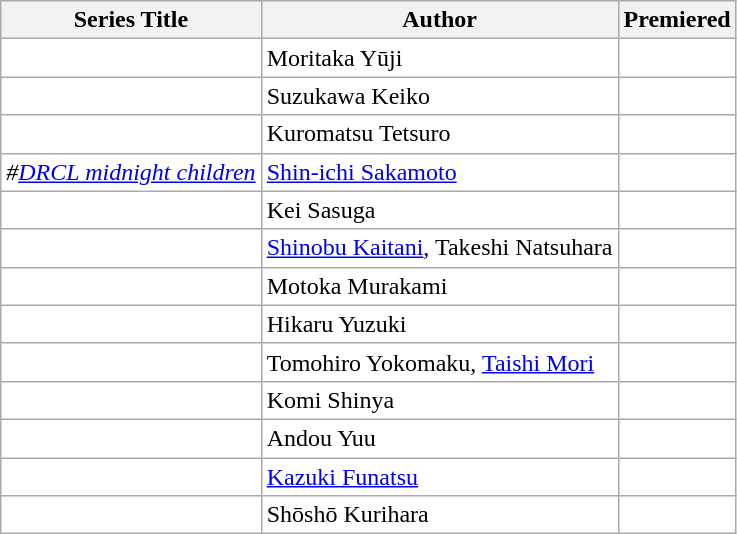<table class="wikitable sortable" style="background: #FFF;">
<tr>
<th>Series Title</th>
<th>Author</th>
<th>Premiered</th>
</tr>
<tr>
<td></td>
<td>Moritaka Yūji</td>
<td></td>
</tr>
<tr>
<td></td>
<td>Suzukawa Keiko</td>
<td></td>
</tr>
<tr>
<td></td>
<td>Kuromatsu Tetsuro</td>
<td></td>
</tr>
<tr>
<td><em>#<a href='#'>DRCL midnight children</a></em></td>
<td><a href='#'>Shin-ichi Sakamoto</a></td>
<td></td>
</tr>
<tr>
<td></td>
<td>Kei Sasuga</td>
<td></td>
</tr>
<tr>
<td></td>
<td><a href='#'>Shinobu Kaitani</a>, Takeshi Natsuhara</td>
<td></td>
</tr>
<tr>
<td></td>
<td>Motoka Murakami</td>
<td></td>
</tr>
<tr>
<td></td>
<td>Hikaru Yuzuki</td>
<td></td>
</tr>
<tr>
<td></td>
<td>Tomohiro Yokomaku, <a href='#'>Taishi Mori</a></td>
<td></td>
</tr>
<tr>
<td></td>
<td>Komi Shinya</td>
<td></td>
</tr>
<tr>
<td></td>
<td>Andou Yuu</td>
<td></td>
</tr>
<tr>
<td></td>
<td><a href='#'>Kazuki Funatsu</a></td>
<td></td>
</tr>
<tr>
<td></td>
<td>Shōshō Kurihara</td>
<td></td>
</tr>
</table>
